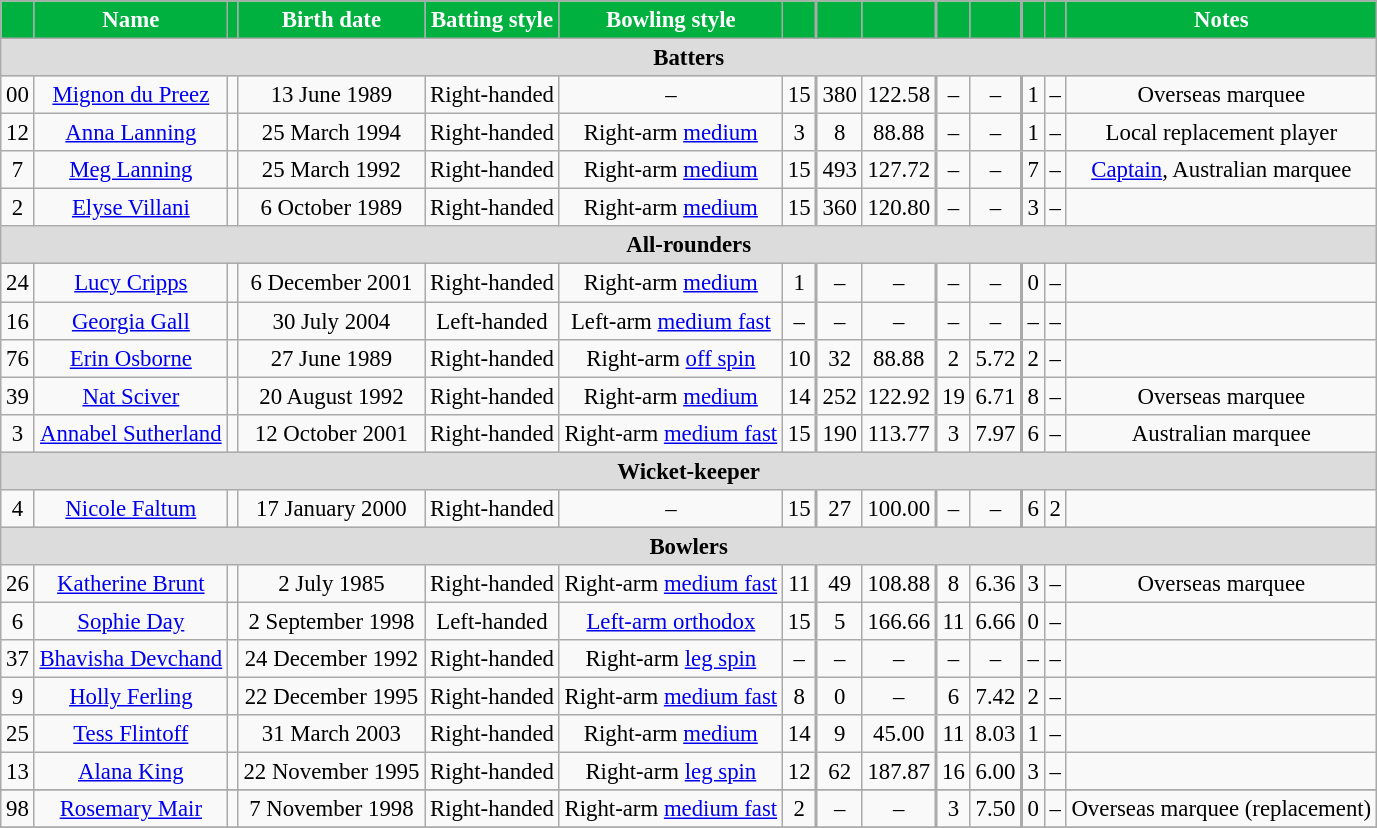<table class="wikitable" style="font-size:95%;">
<tr>
<th style="background: #00B13F; color:white;"></th>
<th style="background: #00B13F; color:white;">Name</th>
<th style="background: #00B13F; color:white;"></th>
<th style="background: #00B13F; color:white;">Birth date</th>
<th style="background: #00B13F; color:white;">Batting style</th>
<th style="background: #00B13F; color:white;">Bowling style</th>
<th style="background: #00B13F; color:white;"></th>
<th style="background: #00B13F; color:white; border-left-width: 2px;"></th>
<th style="background: #00B13F; color:white;"></th>
<th style="background: #00B13F; color:white; border-left-width: 2px;"></th>
<th style="background: #00B13F; color:white;"></th>
<th style="background: #00B13F; color:white; border-left-width: 2px;"></th>
<th style="background: #00B13F; color:white;"></th>
<th style="background: #00B13F; color:white;">Notes</th>
</tr>
<tr>
<th colspan="14" style="background: #DCDCDC; text-align:center;">Batters</th>
</tr>
<tr align="center">
<td>00</td>
<td><a href='#'>Mignon du Preez</a></td>
<td></td>
<td>13 June 1989</td>
<td>Right-handed</td>
<td>–</td>
<td>15</td>
<td style="border-left-width: 2px">380</td>
<td>122.58</td>
<td style="border-left-width: 2px">–</td>
<td>–</td>
<td style="border-left-width: 2px">1</td>
<td>–</td>
<td>Overseas marquee</td>
</tr>
<tr align="center">
<td>12</td>
<td><a href='#'>Anna Lanning</a></td>
<td></td>
<td>25 March 1994</td>
<td>Right-handed</td>
<td>Right-arm <a href='#'>medium</a></td>
<td>3</td>
<td style="border-left-width: 2px">8</td>
<td>88.88</td>
<td style="border-left-width: 2px">–</td>
<td>–</td>
<td style="border-left-width: 2px">1</td>
<td>–</td>
<td>Local replacement player</td>
</tr>
<tr align="center">
<td>7</td>
<td><a href='#'>Meg Lanning</a></td>
<td></td>
<td>25 March 1992</td>
<td>Right-handed</td>
<td>Right-arm <a href='#'>medium</a></td>
<td>15</td>
<td style="border-left-width: 2px">493</td>
<td>127.72</td>
<td style="border-left-width: 2px">–</td>
<td>–</td>
<td style="border-left-width: 2px">7</td>
<td>–</td>
<td><a href='#'>Captain</a>, Australian marquee</td>
</tr>
<tr align="center">
<td>2</td>
<td><a href='#'>Elyse Villani</a></td>
<td></td>
<td>6 October 1989</td>
<td>Right-handed</td>
<td>Right-arm <a href='#'>medium</a></td>
<td>15</td>
<td style="border-left-width: 2px">360</td>
<td>120.80</td>
<td style="border-left-width: 2px">–</td>
<td>–</td>
<td style="border-left-width: 2px">3</td>
<td>–</td>
<td></td>
</tr>
<tr>
<th colspan="14" style="background: #DCDCDC; text-align:center;">All-rounders</th>
</tr>
<tr align="center">
<td>24</td>
<td><a href='#'>Lucy Cripps</a></td>
<td></td>
<td>6 December 2001</td>
<td>Right-handed</td>
<td>Right-arm <a href='#'>medium</a></td>
<td>1</td>
<td style="border-left-width: 2px">–</td>
<td>–</td>
<td style="border-left-width: 2px">–</td>
<td>–</td>
<td style="border-left-width: 2px">0</td>
<td>–</td>
<td></td>
</tr>
<tr align="center">
<td>16</td>
<td><a href='#'>Georgia Gall</a></td>
<td></td>
<td>30 July 2004</td>
<td>Left-handed</td>
<td>Left-arm <a href='#'>medium fast</a></td>
<td>–</td>
<td style="border-left-width: 2px">–</td>
<td>–</td>
<td style="border-left-width: 2px">–</td>
<td>–</td>
<td style="border-left-width: 2px">–</td>
<td>–</td>
<td></td>
</tr>
<tr align="center">
<td>76</td>
<td><a href='#'>Erin Osborne</a></td>
<td></td>
<td>27 June 1989</td>
<td>Right-handed</td>
<td>Right-arm <a href='#'>off spin</a></td>
<td>10</td>
<td style="border-left-width: 2px">32</td>
<td>88.88</td>
<td style="border-left-width: 2px">2</td>
<td>5.72</td>
<td style="border-left-width: 2px">2</td>
<td>–</td>
<td></td>
</tr>
<tr align="center">
<td>39</td>
<td><a href='#'>Nat Sciver</a></td>
<td></td>
<td>20 August 1992</td>
<td>Right-handed</td>
<td>Right-arm <a href='#'>medium</a></td>
<td>14</td>
<td style="border-left-width: 2px">252</td>
<td>122.92</td>
<td style="border-left-width: 2px">19</td>
<td>6.71</td>
<td style="border-left-width: 2px">8</td>
<td>–</td>
<td>Overseas marquee</td>
</tr>
<tr align="center">
<td>3</td>
<td><a href='#'>Annabel Sutherland</a></td>
<td></td>
<td>12 October 2001</td>
<td>Right-handed</td>
<td>Right-arm <a href='#'>medium fast</a></td>
<td>15</td>
<td style="border-left-width: 2px">190</td>
<td>113.77</td>
<td style="border-left-width: 2px">3</td>
<td>7.97</td>
<td style="border-left-width: 2px">6</td>
<td>–</td>
<td>Australian marquee</td>
</tr>
<tr>
<th colspan="14" style="background: #DCDCDC; text-align:center;">Wicket-keeper</th>
</tr>
<tr align="center">
<td>4</td>
<td><a href='#'>Nicole Faltum</a></td>
<td></td>
<td>17 January 2000</td>
<td>Right-handed</td>
<td>–</td>
<td>15</td>
<td style="border-left-width: 2px">27</td>
<td>100.00</td>
<td style="border-left-width: 2px">–</td>
<td>–</td>
<td style="border-left-width: 2px">6</td>
<td>2</td>
<td></td>
</tr>
<tr>
<th colspan="14" style="background: #DCDCDC; text-align:center;">Bowlers</th>
</tr>
<tr align="center">
<td>26</td>
<td><a href='#'>Katherine Brunt</a></td>
<td></td>
<td>2 July 1985</td>
<td>Right-handed</td>
<td>Right-arm <a href='#'>medium fast</a></td>
<td>11</td>
<td style="border-left-width: 2px">49</td>
<td>108.88</td>
<td style="border-left-width: 2px">8</td>
<td>6.36</td>
<td style="border-left-width: 2px">3</td>
<td>–</td>
<td>Overseas marquee</td>
</tr>
<tr align="center">
<td>6</td>
<td><a href='#'>Sophie Day</a></td>
<td></td>
<td>2 September 1998</td>
<td>Left-handed</td>
<td><a href='#'>Left-arm orthodox</a></td>
<td>15</td>
<td style="border-left-width: 2px">5</td>
<td>166.66</td>
<td style="border-left-width: 2px">11</td>
<td>6.66</td>
<td style="border-left-width: 2px">0</td>
<td>–</td>
<td></td>
</tr>
<tr align="center">
<td>37</td>
<td><a href='#'>Bhavisha Devchand</a></td>
<td></td>
<td>24 December 1992</td>
<td>Right-handed</td>
<td>Right-arm <a href='#'>leg spin</a></td>
<td>–</td>
<td style="border-left-width: 2px">–</td>
<td>–</td>
<td style="border-left-width: 2px">–</td>
<td>–</td>
<td style="border-left-width: 2px">–</td>
<td>–</td>
<td></td>
</tr>
<tr align="center">
<td>9</td>
<td><a href='#'>Holly Ferling</a></td>
<td></td>
<td>22 December 1995</td>
<td>Right-handed</td>
<td>Right-arm <a href='#'>medium fast</a></td>
<td>8</td>
<td style="border-left-width: 2px">0</td>
<td>–</td>
<td style="border-left-width: 2px">6</td>
<td>7.42</td>
<td style="border-left-width: 2px">2</td>
<td>–</td>
<td></td>
</tr>
<tr align="center">
<td>25</td>
<td><a href='#'>Tess Flintoff</a></td>
<td></td>
<td>31 March 2003</td>
<td>Right-handed</td>
<td>Right-arm <a href='#'>medium</a></td>
<td>14</td>
<td style="border-left-width: 2px">9</td>
<td>45.00</td>
<td style="border-left-width: 2px">11</td>
<td>8.03</td>
<td style="border-left-width: 2px">1</td>
<td>–</td>
<td></td>
</tr>
<tr align="center">
<td>13</td>
<td><a href='#'>Alana King</a></td>
<td></td>
<td>22 November 1995</td>
<td>Right-handed</td>
<td>Right-arm <a href='#'>leg spin</a></td>
<td>12</td>
<td style="border-left-width: 2px">62</td>
<td>187.87</td>
<td style="border-left-width: 2px">16</td>
<td>6.00</td>
<td style="border-left-width: 2px">3</td>
<td>–</td>
<td></td>
</tr>
<tr>
</tr>
<tr align="center">
<td>98</td>
<td><a href='#'>Rosemary Mair</a></td>
<td></td>
<td>7 November 1998</td>
<td>Right-handed</td>
<td>Right-arm <a href='#'>medium fast</a></td>
<td>2</td>
<td style="border-left-width: 2px">–</td>
<td>–</td>
<td style="border-left-width: 2px">3</td>
<td>7.50</td>
<td style="border-left-width: 2px">0</td>
<td>–</td>
<td>Overseas marquee (replacement)</td>
</tr>
<tr>
</tr>
</table>
